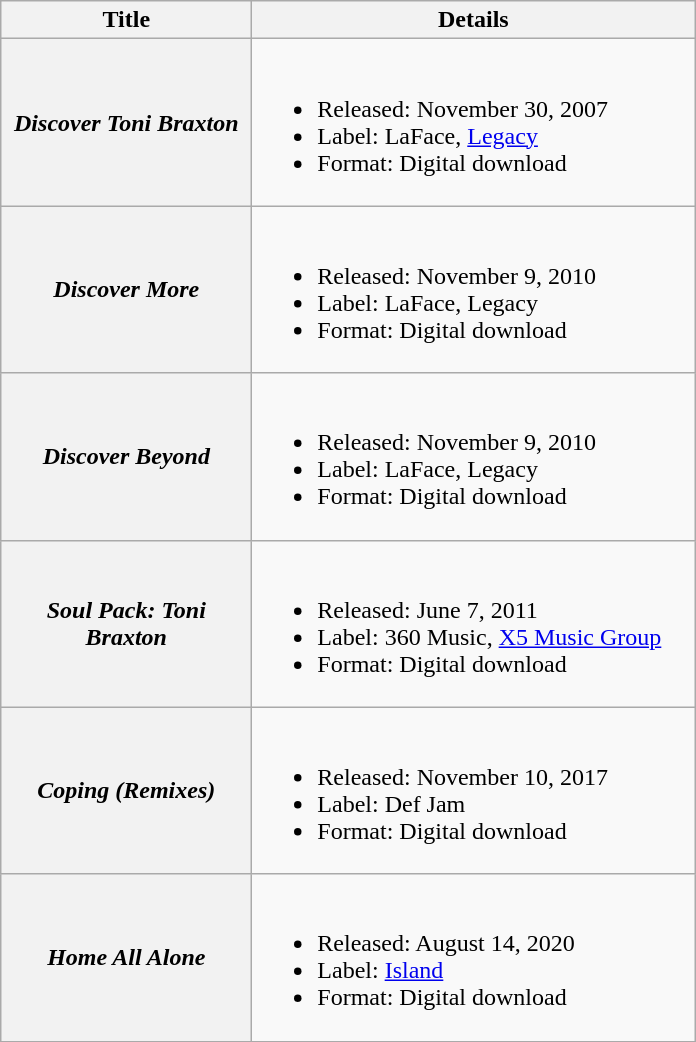<table class="wikitable plainrowheaders">
<tr>
<th scope="col" style="width:10em;">Title</th>
<th scope="col" style="width:18em;">Details</th>
</tr>
<tr>
<th scope="row"><em>Discover Toni Braxton</em></th>
<td><br><ul><li>Released: November 30, 2007</li><li>Label: LaFace, <a href='#'>Legacy</a></li><li>Format: Digital download</li></ul></td>
</tr>
<tr>
<th scope="row"><em>Discover More</em></th>
<td><br><ul><li>Released: November 9, 2010</li><li>Label: LaFace, Legacy</li><li>Format: Digital download</li></ul></td>
</tr>
<tr>
<th scope="row"><em>Discover Beyond</em></th>
<td><br><ul><li>Released: November 9, 2010</li><li>Label: LaFace, Legacy</li><li>Format: Digital download</li></ul></td>
</tr>
<tr>
<th scope="row"><em>Soul Pack: Toni Braxton</em></th>
<td><br><ul><li>Released: June 7, 2011</li><li>Label: 360 Music, <a href='#'>X5 Music Group</a></li><li>Format: Digital download</li></ul></td>
</tr>
<tr>
<th scope="row"><em>Coping (Remixes)</em></th>
<td><br><ul><li>Released: November 10, 2017</li><li>Label: Def Jam</li><li>Format: Digital download</li></ul></td>
</tr>
<tr>
<th scope="row"><em>Home All Alone</em></th>
<td><br><ul><li>Released: August 14, 2020</li><li>Label: <a href='#'>Island</a></li><li>Format: Digital download</li></ul></td>
</tr>
<tr>
</tr>
</table>
